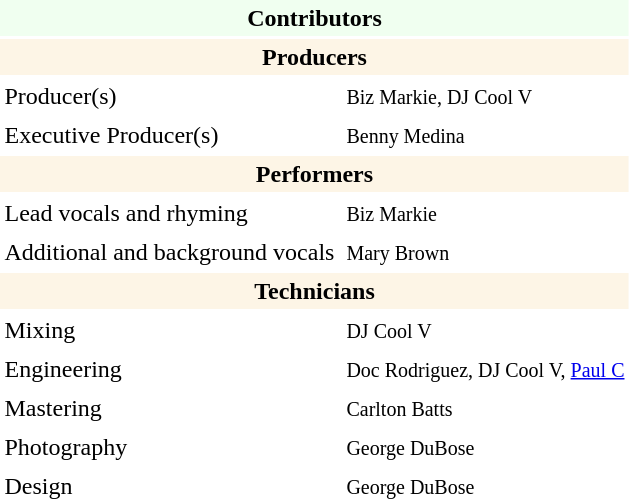<table cellpadding="3" align="all" border:3px solid;">
<tr>
<td align="center" bgcolor="honeydew" colspan="2"><strong>Contributors</strong></td>
</tr>
<tr>
<th align="center" bgcolor="oldlace" colspan="2"><strong>Producers</strong></th>
</tr>
<tr>
<td>Producer(s)</td>
<td><small>Biz Markie, DJ Cool V</small></td>
</tr>
<tr>
<td>Executive Producer(s)</td>
<td><small>Benny Medina</small></td>
</tr>
<tr>
<th align="center" bgcolor="oldlace" colspan="2"><strong>Performers</strong></th>
</tr>
<tr>
<td>Lead vocals and rhyming</td>
<td><small>Biz Markie</small></td>
</tr>
<tr>
<td>Additional and background vocals</td>
<td><small>Mary Brown</small></td>
</tr>
<tr>
<th align="center" bgcolor="oldlace" colspan="2"><strong>Technicians</strong></th>
</tr>
<tr>
<td>Mixing</td>
<td><small>DJ Cool V</small></td>
</tr>
<tr>
<td>Engineering</td>
<td><small>Doc Rodriguez, DJ Cool V, <a href='#'>Paul C</a></small></td>
</tr>
<tr>
<td>Mastering</td>
<td><small>Carlton Batts</small></td>
</tr>
<tr>
<td>Photography</td>
<td><small>George DuBose</small></td>
</tr>
<tr>
<td>Design</td>
<td><small>George DuBose</small></td>
<td></td>
</tr>
<tr>
</tr>
</table>
